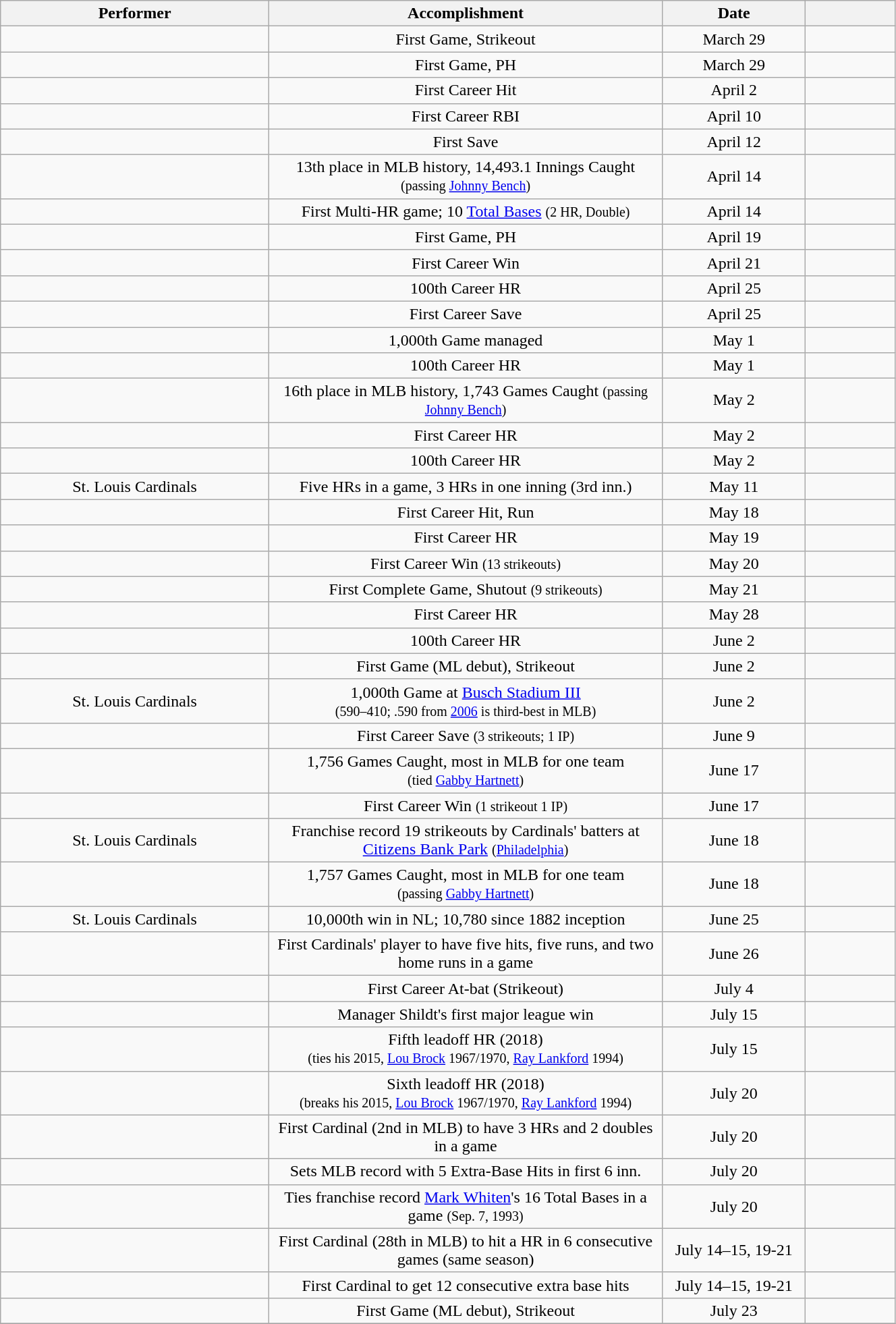<table class="wikitable sortable" style="width:70%;">
<tr align=center>
<th style="width:30%;">Performer</th>
<th style="width:44%;">Accomplishment</th>
<th style="width:16%;" data-sort-type="date">Date</th>
<th style="width:10%;"></th>
</tr>
<tr align=center>
<td></td>
<td>First Game, Strikeout</td>
<td>March 29</td>
<td></td>
</tr>
<tr align=center>
<td></td>
<td>First Game, PH</td>
<td>March 29</td>
<td></td>
</tr>
<tr align=center>
<td></td>
<td>First Career Hit</td>
<td>April 2</td>
<td></td>
</tr>
<tr align=center>
<td></td>
<td>First Career RBI</td>
<td>April 10</td>
<td></td>
</tr>
<tr align=center>
<td></td>
<td>First Save</td>
<td>April 12</td>
<td></td>
</tr>
<tr align=center>
<td></td>
<td>13th place in MLB history, 14,493.1 Innings Caught <small>(passing <a href='#'>Johnny Bench</a>)</small></td>
<td>April 14</td>
<td></td>
</tr>
<tr align=center>
<td></td>
<td>First Multi-HR game; 10 <a href='#'>Total Bases</a> <small>(2 HR, Double)</small></td>
<td>April 14</td>
<td></td>
</tr>
<tr align=center>
<td></td>
<td>First Game, PH</td>
<td>April 19</td>
<td></td>
</tr>
<tr align=center>
<td></td>
<td>First Career Win</td>
<td>April 21</td>
<td></td>
</tr>
<tr align=center>
<td></td>
<td>100th Career HR</td>
<td>April 25</td>
<td></td>
</tr>
<tr align=center>
<td></td>
<td>First Career Save</td>
<td>April 25</td>
<td></td>
</tr>
<tr align=center>
<td></td>
<td>1,000th Game managed</td>
<td>May 1</td>
<td></td>
</tr>
<tr align=center>
<td></td>
<td>100th Career HR</td>
<td>May 1</td>
<td></td>
</tr>
<tr align=center>
<td></td>
<td>16th place in MLB history, 1,743 Games Caught <small>(passing <a href='#'>Johnny Bench</a>)</small></td>
<td>May 2</td>
<td></td>
</tr>
<tr align=center>
<td></td>
<td>First Career HR</td>
<td>May 2</td>
<td></td>
</tr>
<tr align=center>
<td></td>
<td>100th Career HR</td>
<td>May 2</td>
<td></td>
</tr>
<tr align=center>
<td>St. Louis Cardinals</td>
<td>Five HRs in a game, 3 HRs in one inning (3rd inn.)</td>
<td>May 11</td>
<td></td>
</tr>
<tr align=center>
<td></td>
<td>First Career Hit, Run</td>
<td>May 18</td>
<td></td>
</tr>
<tr align=center>
<td></td>
<td>First Career HR</td>
<td>May 19</td>
<td></td>
</tr>
<tr align=center>
<td></td>
<td>First Career Win <small>(13 strikeouts)</small></td>
<td>May 20</td>
<td></td>
</tr>
<tr align=center>
<td></td>
<td>First Complete Game, Shutout <small>(9 strikeouts)</small></td>
<td>May 21</td>
<td></td>
</tr>
<tr align=center>
<td></td>
<td>First Career HR</td>
<td>May 28</td>
<td></td>
</tr>
<tr align=center>
<td></td>
<td>100th Career HR</td>
<td>June 2</td>
<td></td>
</tr>
<tr align=center>
<td></td>
<td>First Game (ML debut), Strikeout</td>
<td>June 2</td>
<td></td>
</tr>
<tr align=center>
<td>St. Louis Cardinals</td>
<td>1,000th Game at <a href='#'>Busch Stadium III</a> <br> <small> (590–410; .590 from <a href='#'>2006</a> is third-best in MLB)</small></td>
<td>June 2</td>
<td></td>
</tr>
<tr align=center>
<td></td>
<td>First Career Save <small>(3 strikeouts; 1 IP)</small></td>
<td>June 9</td>
<td></td>
</tr>
<tr align=center>
<td></td>
<td>1,756 Games Caught, most in MLB for one team <br> <small>(tied <a href='#'>Gabby Hartnett</a>)</small></td>
<td>June 17</td>
<td></td>
</tr>
<tr align=center>
<td></td>
<td>First Career Win <small>(1 strikeout 1 IP)</small></td>
<td>June 17</td>
<td></td>
</tr>
<tr align=center>
<td>St. Louis Cardinals</td>
<td>Franchise record 19 strikeouts by Cardinals' batters at <a href='#'>Citizens Bank Park</a> <small>(<a href='#'>Philadelphia</a>)</small></td>
<td>June 18</td>
<td></td>
</tr>
<tr align=center>
<td></td>
<td>1,757 Games Caught, most in MLB for one team <br> <small>(passing <a href='#'>Gabby Hartnett</a>)</small></td>
<td>June 18</td>
<td></td>
</tr>
<tr align=center>
<td>St. Louis Cardinals</td>
<td>10,000th win in NL; 10,780 since 1882 inception</td>
<td>June 25</td>
<td></td>
</tr>
<tr align=center>
<td></td>
<td>First Cardinals' player to have five hits, five runs, and two home runs in a game</td>
<td>June 26</td>
<td></td>
</tr>
<tr align=center>
<td></td>
<td>First Career At-bat (Strikeout)</td>
<td>July 4</td>
<td></td>
</tr>
<tr align=center>
<td></td>
<td>Manager Shildt's first major league win</td>
<td>July 15</td>
<td></td>
</tr>
<tr align=center>
<td></td>
<td>Fifth leadoff HR (2018) <br> <small>(ties his 2015, <a href='#'>Lou Brock</a> 1967/1970, <a href='#'>Ray Lankford</a> 1994)</small></td>
<td>July 15</td>
<td></td>
</tr>
<tr align=center>
<td></td>
<td>Sixth leadoff HR (2018) <br> <small>(breaks his 2015, <a href='#'>Lou Brock</a> 1967/1970, <a href='#'>Ray Lankford</a> 1994)</small></td>
<td>July 20</td>
<td></td>
</tr>
<tr align=center>
<td></td>
<td>First Cardinal (2nd in MLB) to have 3 HRs and 2 doubles in a game</td>
<td>July 20</td>
<td></td>
</tr>
<tr align=center>
<td></td>
<td>Sets MLB record with 5 Extra-Base Hits in first 6 inn.</td>
<td>July 20</td>
<td></td>
</tr>
<tr align=center>
<td></td>
<td>Ties franchise record <a href='#'>Mark Whiten</a>'s 16 Total Bases in a game <small>(Sep. 7, 1993)</small></td>
<td>July 20</td>
<td></td>
</tr>
<tr align=center>
<td></td>
<td>First Cardinal (28th in MLB) to hit a HR in 6 consecutive games (same season)</td>
<td>July 14–15, 19-21</td>
<td></td>
</tr>
<tr align=center>
<td></td>
<td>First Cardinal to get 12 consecutive extra base hits</td>
<td>July 14–15, 19-21</td>
<td></td>
</tr>
<tr align=center>
<td></td>
<td>First Game (ML debut), Strikeout</td>
<td>July 23</td>
<td></td>
</tr>
<tr align=center>
</tr>
</table>
